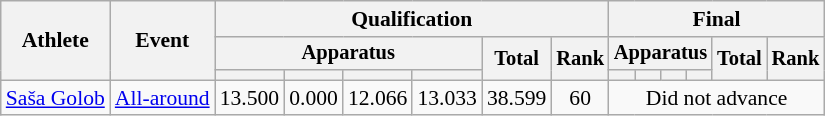<table class="wikitable" style="font-size:90%">
<tr>
<th rowspan=3>Athlete</th>
<th rowspan=3>Event</th>
<th colspan =6>Qualification</th>
<th colspan =6>Final</th>
</tr>
<tr style="font-size:95%">
<th colspan=4>Apparatus</th>
<th rowspan=2>Total</th>
<th rowspan=2>Rank</th>
<th colspan=4>Apparatus</th>
<th rowspan=2>Total</th>
<th rowspan=2>Rank</th>
</tr>
<tr style="font-size:95%">
<th></th>
<th></th>
<th></th>
<th></th>
<th></th>
<th></th>
<th></th>
<th></th>
</tr>
<tr align=center>
<td align=left><a href='#'>Saša Golob</a></td>
<td align=left><a href='#'>All-around</a></td>
<td>13.500</td>
<td>0.000</td>
<td>12.066</td>
<td>13.033</td>
<td>38.599</td>
<td>60</td>
<td colspan=6>Did not advance</td>
</tr>
</table>
